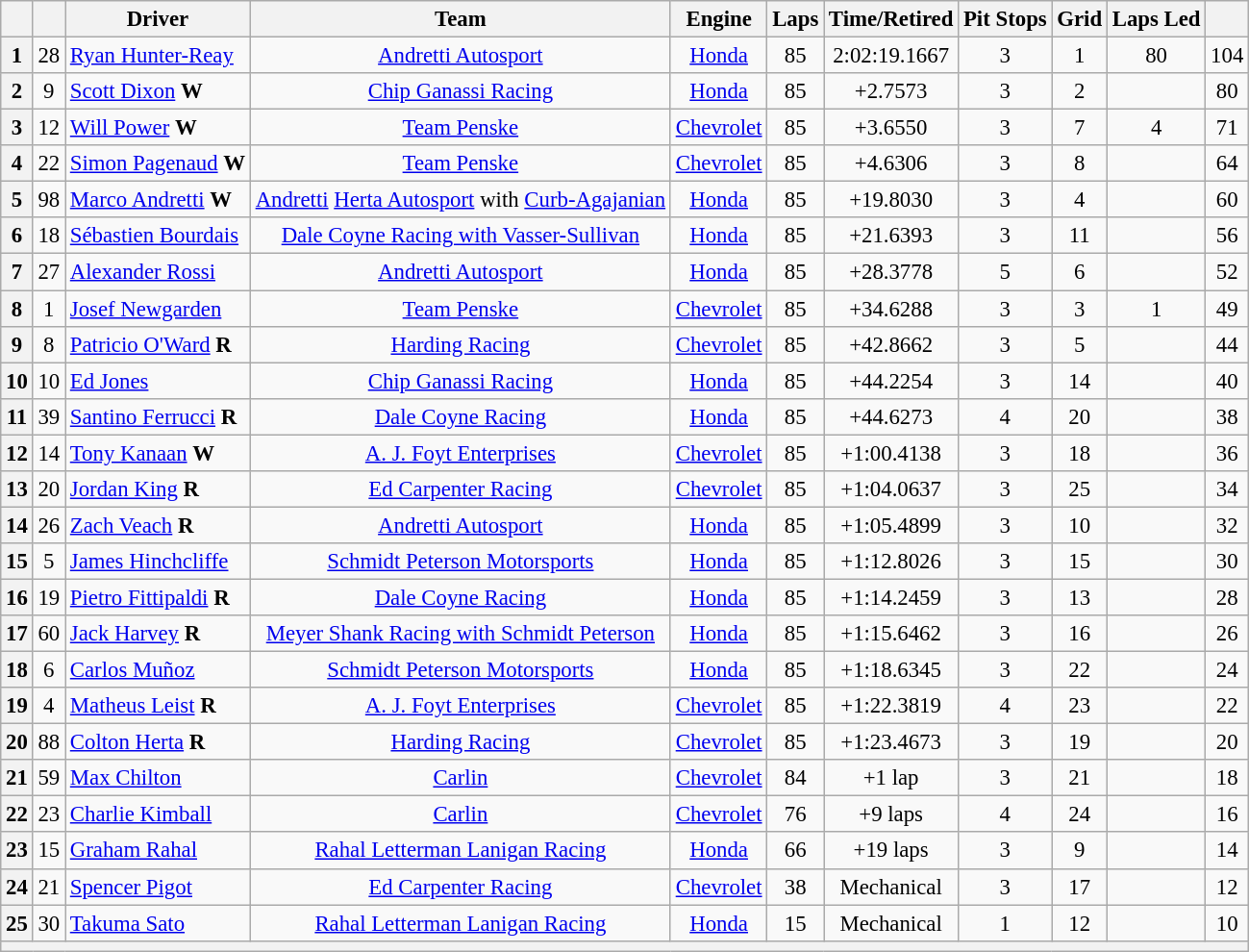<table class="wikitable" style="text-align:center; font-size: 95%;">
<tr>
<th></th>
<th></th>
<th>Driver</th>
<th>Team</th>
<th>Engine</th>
<th>Laps</th>
<th>Time/Retired</th>
<th>Pit Stops</th>
<th>Grid</th>
<th>Laps Led</th>
<th></th>
</tr>
<tr>
<th>1</th>
<td>28</td>
<td align="left"> <a href='#'>Ryan Hunter-Reay</a></td>
<td><a href='#'>Andretti Autosport</a></td>
<td><a href='#'>Honda</a></td>
<td>85</td>
<td>2:02:19.1667</td>
<td>3</td>
<td>1</td>
<td>80</td>
<td>104</td>
</tr>
<tr>
<th>2</th>
<td>9</td>
<td align="left"> <a href='#'>Scott Dixon</a> <strong><span>W</span></strong></td>
<td><a href='#'>Chip Ganassi Racing</a></td>
<td><a href='#'>Honda</a></td>
<td>85</td>
<td>+2.7573</td>
<td>3</td>
<td>2</td>
<td></td>
<td>80</td>
</tr>
<tr>
<th>3</th>
<td>12</td>
<td align="left"> <a href='#'>Will Power</a> <strong><span>W</span></strong></td>
<td><a href='#'>Team Penske</a></td>
<td><a href='#'>Chevrolet</a></td>
<td>85</td>
<td>+3.6550</td>
<td>3</td>
<td>7</td>
<td>4</td>
<td>71</td>
</tr>
<tr>
<th>4</th>
<td>22</td>
<td align="left"> <a href='#'>Simon Pagenaud</a> <strong><span>W</span></strong></td>
<td><a href='#'>Team Penske</a></td>
<td><a href='#'>Chevrolet</a></td>
<td>85</td>
<td>+4.6306</td>
<td>3</td>
<td>8</td>
<td></td>
<td>64</td>
</tr>
<tr>
<th>5</th>
<td>98</td>
<td align="left"> <a href='#'>Marco Andretti</a> <strong><span>W</span></strong></td>
<td><a href='#'>Andretti</a> <a href='#'>Herta Autosport</a> with <a href='#'>Curb-Agajanian</a></td>
<td><a href='#'>Honda</a></td>
<td>85</td>
<td>+19.8030</td>
<td>3</td>
<td>4</td>
<td></td>
<td>60</td>
</tr>
<tr>
<th>6</th>
<td>18</td>
<td align="left"> <a href='#'>Sébastien Bourdais</a></td>
<td><a href='#'>Dale Coyne Racing with Vasser-Sullivan</a></td>
<td><a href='#'>Honda</a></td>
<td>85</td>
<td>+21.6393</td>
<td>3</td>
<td>11</td>
<td></td>
<td>56</td>
</tr>
<tr>
<th>7</th>
<td>27</td>
<td align="left"> <a href='#'>Alexander Rossi</a></td>
<td><a href='#'>Andretti Autosport</a></td>
<td><a href='#'>Honda</a></td>
<td>85</td>
<td>+28.3778</td>
<td>5</td>
<td>6</td>
<td></td>
<td>52</td>
</tr>
<tr>
<th>8</th>
<td>1</td>
<td align="left"> <a href='#'>Josef Newgarden</a></td>
<td><a href='#'>Team Penske</a></td>
<td><a href='#'>Chevrolet</a></td>
<td>85</td>
<td>+34.6288</td>
<td>3</td>
<td>3</td>
<td>1</td>
<td>49</td>
</tr>
<tr>
<th>9</th>
<td>8</td>
<td align="left"> <a href='#'>Patricio O'Ward</a> <strong><span>R</span></strong></td>
<td><a href='#'>Harding Racing</a></td>
<td><a href='#'>Chevrolet</a></td>
<td>85</td>
<td>+42.8662</td>
<td>3</td>
<td>5</td>
<td></td>
<td>44</td>
</tr>
<tr>
<th>10</th>
<td>10</td>
<td align="left"> <a href='#'>Ed Jones</a></td>
<td><a href='#'>Chip Ganassi Racing</a></td>
<td><a href='#'>Honda</a></td>
<td>85</td>
<td>+44.2254</td>
<td>3</td>
<td>14</td>
<td></td>
<td>40</td>
</tr>
<tr>
<th>11</th>
<td>39</td>
<td align="left"> <a href='#'>Santino Ferrucci</a> <strong><span>R</span></strong></td>
<td><a href='#'>Dale Coyne Racing</a></td>
<td><a href='#'>Honda</a></td>
<td>85</td>
<td>+44.6273</td>
<td>4</td>
<td>20</td>
<td></td>
<td>38</td>
</tr>
<tr>
<th>12</th>
<td>14</td>
<td align="left"> <a href='#'>Tony Kanaan</a> <strong><span>W</span></strong></td>
<td><a href='#'>A. J. Foyt Enterprises</a></td>
<td><a href='#'>Chevrolet</a></td>
<td>85</td>
<td>+1:00.4138</td>
<td>3</td>
<td>18</td>
<td></td>
<td>36</td>
</tr>
<tr>
<th>13</th>
<td>20</td>
<td align="left"> <a href='#'>Jordan King</a> <strong><span>R</span></strong></td>
<td><a href='#'>Ed Carpenter Racing</a></td>
<td><a href='#'>Chevrolet</a></td>
<td>85</td>
<td>+1:04.0637</td>
<td>3</td>
<td>25</td>
<td></td>
<td>34</td>
</tr>
<tr>
<th>14</th>
<td>26</td>
<td align="left"> <a href='#'>Zach Veach</a> <strong><span>R</span></strong></td>
<td><a href='#'>Andretti Autosport</a></td>
<td><a href='#'>Honda</a></td>
<td>85</td>
<td>+1:05.4899</td>
<td>3</td>
<td>10</td>
<td></td>
<td>32</td>
</tr>
<tr>
<th>15</th>
<td>5</td>
<td align="left"> <a href='#'>James Hinchcliffe</a></td>
<td><a href='#'>Schmidt Peterson Motorsports</a></td>
<td><a href='#'>Honda</a></td>
<td>85</td>
<td>+1:12.8026</td>
<td>3</td>
<td>15</td>
<td></td>
<td>30</td>
</tr>
<tr>
<th>16</th>
<td>19</td>
<td align="left"> <a href='#'>Pietro Fittipaldi</a> <strong><span>R</span></strong></td>
<td><a href='#'>Dale Coyne Racing</a></td>
<td><a href='#'>Honda</a></td>
<td>85</td>
<td>+1:14.2459</td>
<td>3</td>
<td>13</td>
<td></td>
<td>28</td>
</tr>
<tr>
<th>17</th>
<td>60</td>
<td align="left"> <a href='#'>Jack Harvey</a> <strong><span>R</span></strong></td>
<td><a href='#'>Meyer Shank Racing with Schmidt Peterson</a></td>
<td><a href='#'>Honda</a></td>
<td>85</td>
<td>+1:15.6462</td>
<td>3</td>
<td>16</td>
<td></td>
<td>26</td>
</tr>
<tr>
<th>18</th>
<td>6</td>
<td align="left"> <a href='#'>Carlos Muñoz</a></td>
<td><a href='#'>Schmidt Peterson Motorsports</a></td>
<td><a href='#'>Honda</a></td>
<td>85</td>
<td>+1:18.6345</td>
<td>3</td>
<td>22</td>
<td></td>
<td>24</td>
</tr>
<tr>
<th>19</th>
<td>4</td>
<td align="left"> <a href='#'>Matheus Leist</a> <strong><span>R</span></strong></td>
<td><a href='#'>A. J. Foyt Enterprises</a></td>
<td><a href='#'>Chevrolet</a></td>
<td>85</td>
<td>+1:22.3819</td>
<td>4</td>
<td>23</td>
<td></td>
<td>22</td>
</tr>
<tr>
<th>20</th>
<td>88</td>
<td align="left"> <a href='#'>Colton Herta</a> <strong><span>R</span></strong></td>
<td><a href='#'>Harding Racing</a></td>
<td><a href='#'>Chevrolet</a></td>
<td>85</td>
<td>+1:23.4673</td>
<td>3</td>
<td>19</td>
<td></td>
<td>20</td>
</tr>
<tr>
<th>21</th>
<td>59</td>
<td align="left"> <a href='#'>Max Chilton</a></td>
<td><a href='#'>Carlin</a></td>
<td><a href='#'>Chevrolet</a></td>
<td>84</td>
<td>+1 lap</td>
<td>3</td>
<td>21</td>
<td></td>
<td>18</td>
</tr>
<tr>
<th>22</th>
<td>23</td>
<td align="left"> <a href='#'>Charlie Kimball</a></td>
<td><a href='#'>Carlin</a></td>
<td><a href='#'>Chevrolet</a></td>
<td>76</td>
<td>+9 laps</td>
<td>4</td>
<td>24</td>
<td></td>
<td>16</td>
</tr>
<tr>
<th>23</th>
<td>15</td>
<td align="left"> <a href='#'>Graham Rahal</a></td>
<td><a href='#'>Rahal Letterman Lanigan Racing</a></td>
<td><a href='#'>Honda</a></td>
<td>66</td>
<td>+19 laps</td>
<td>3</td>
<td>9</td>
<td></td>
<td>14</td>
</tr>
<tr>
<th>24</th>
<td>21</td>
<td align="left"> <a href='#'>Spencer Pigot</a></td>
<td><a href='#'>Ed Carpenter Racing</a></td>
<td><a href='#'>Chevrolet</a></td>
<td>38</td>
<td>Mechanical</td>
<td>3</td>
<td>17</td>
<td></td>
<td>12</td>
</tr>
<tr>
<th>25</th>
<td>30</td>
<td align="left"> <a href='#'>Takuma Sato</a></td>
<td><a href='#'>Rahal Letterman Lanigan Racing</a></td>
<td><a href='#'>Honda</a></td>
<td>15</td>
<td>Mechanical</td>
<td>1</td>
<td>12</td>
<td></td>
<td>10</td>
</tr>
<tr>
<th colspan="11"></th>
</tr>
</table>
